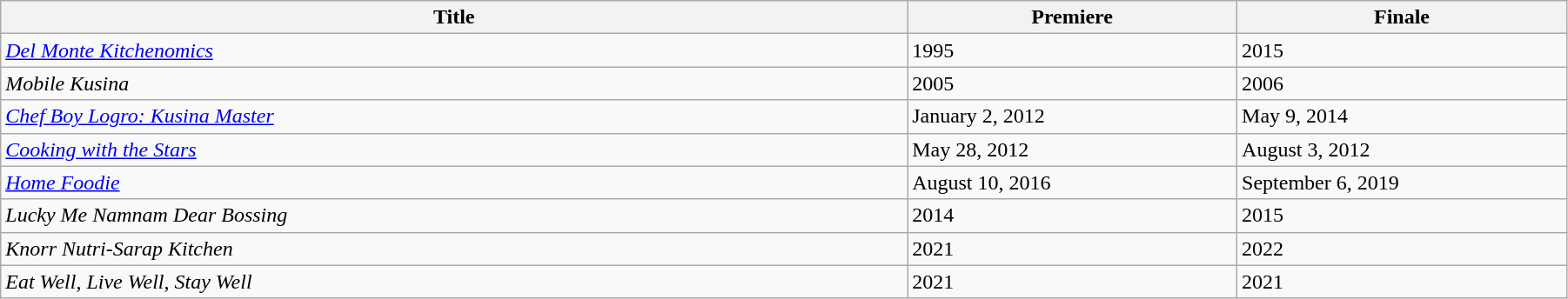<table class="wikitable sortable" width="95%">
<tr>
<th style="width:55%;">Title</th>
<th style="width:20%;">Premiere</th>
<th style="width:20%;">Finale</th>
</tr>
<tr>
<td><em><a href='#'>Del Monte Kitchenomics</a></em></td>
<td>1995</td>
<td>2015</td>
</tr>
<tr>
<td><em>Mobile Kusina</em></td>
<td>2005</td>
<td>2006</td>
</tr>
<tr>
<td><em><a href='#'>Chef Boy Logro: Kusina Master</a></em></td>
<td>January 2, 2012</td>
<td>May 9, 2014</td>
</tr>
<tr>
<td><em><a href='#'>Cooking with the Stars</a></em></td>
<td>May 28, 2012</td>
<td>August 3, 2012</td>
</tr>
<tr>
<td><em><a href='#'>Home Foodie</a></em></td>
<td>August 10, 2016</td>
<td>September 6, 2019</td>
</tr>
<tr>
<td><em>Lucky Me Namnam Dear Bossing</em></td>
<td>2014</td>
<td>2015</td>
</tr>
<tr>
<td><em>Knorr Nutri-Sarap Kitchen</em></td>
<td>2021</td>
<td>2022</td>
</tr>
<tr>
<td><em>Eat Well, Live Well, Stay Well</em></td>
<td>2021</td>
<td>2021</td>
</tr>
</table>
